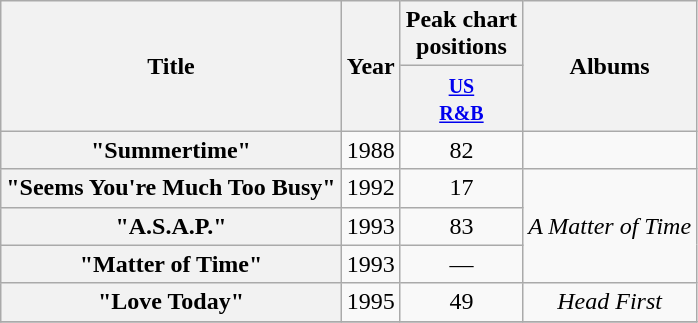<table class="wikitable plainrowheaders" style="text-align:center;" border="1">
<tr>
<th scope="col" rowspan="2">Title</th>
<th scope="col" rowspan="2">Year</th>
<th scope="col" colspan="1">Peak chart<br>positions</th>
<th scope="col" rowspan="2">Albums</th>
</tr>
<tr>
<th scope="col" style="text-align:center;"><small><a href='#'>US <br> R&B</a></small></th>
</tr>
<tr>
<th scope="row">"Summertime"</th>
<td>1988</td>
<td style="text-align:center;">82</td>
<td></td>
</tr>
<tr>
<th scope="row">"Seems You're Much Too Busy"</th>
<td>1992</td>
<td style="text-align:center;">17</td>
<td rowspan="3"><em>A Matter of Time</em></td>
</tr>
<tr>
<th scope="row">"A.S.A.P."</th>
<td>1993</td>
<td style="text-align:center;">83</td>
</tr>
<tr>
<th scope="row">"Matter of Time"</th>
<td>1993</td>
<td style="text-align:center;">—</td>
</tr>
<tr>
<th scope="row">"Love Today"</th>
<td>1995</td>
<td style="text-align:center;">49</td>
<td><em>Head First</em></td>
</tr>
<tr>
</tr>
</table>
